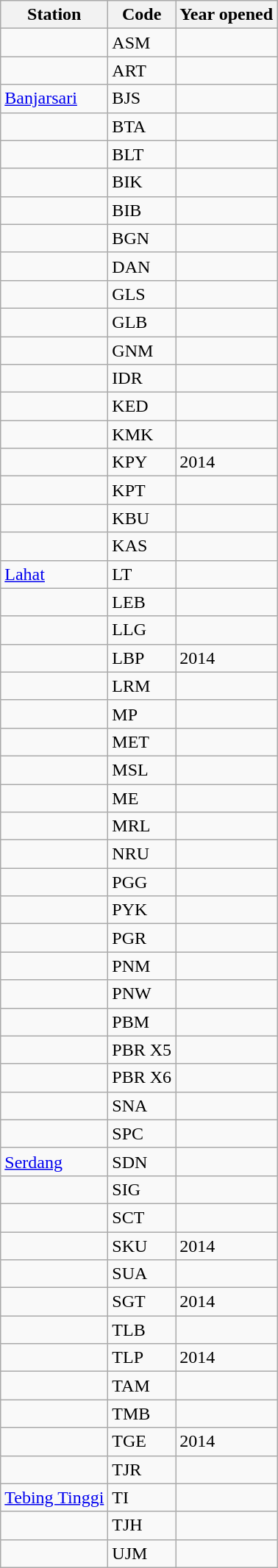<table class="wikitable sortable">
<tr>
<th>Station</th>
<th>Code</th>
<th>Year opened</th>
</tr>
<tr>
<td></td>
<td>ASM</td>
<td></td>
</tr>
<tr>
<td></td>
<td>ART</td>
<td></td>
</tr>
<tr>
<td><a href='#'>Banjarsari</a></td>
<td>BJS</td>
<td></td>
</tr>
<tr>
<td></td>
<td>BTA</td>
<td></td>
</tr>
<tr>
<td></td>
<td>BLT</td>
<td></td>
</tr>
<tr>
<td></td>
<td>BIK</td>
<td></td>
</tr>
<tr>
<td></td>
<td>BIB</td>
<td></td>
</tr>
<tr>
<td></td>
<td>BGN</td>
<td></td>
</tr>
<tr>
<td></td>
<td>DAN</td>
<td></td>
</tr>
<tr>
<td></td>
<td>GLS</td>
<td></td>
</tr>
<tr>
<td></td>
<td>GLB</td>
<td></td>
</tr>
<tr>
<td></td>
<td>GNM</td>
<td></td>
</tr>
<tr>
<td></td>
<td>IDR</td>
<td></td>
</tr>
<tr>
<td></td>
<td>KED</td>
<td></td>
</tr>
<tr>
<td></td>
<td>KMK</td>
<td></td>
</tr>
<tr>
<td></td>
<td>KPY</td>
<td>2014</td>
</tr>
<tr>
<td></td>
<td>KPT</td>
<td></td>
</tr>
<tr>
<td></td>
<td>KBU</td>
<td></td>
</tr>
<tr>
<td></td>
<td>KAS</td>
<td></td>
</tr>
<tr>
<td><a href='#'>Lahat</a></td>
<td>LT</td>
<td></td>
</tr>
<tr>
<td></td>
<td>LEB</td>
<td></td>
</tr>
<tr>
<td></td>
<td>LLG</td>
<td></td>
</tr>
<tr>
<td></td>
<td>LBP</td>
<td>2014</td>
</tr>
<tr>
<td></td>
<td>LRM</td>
<td></td>
</tr>
<tr>
<td></td>
<td>MP</td>
<td></td>
</tr>
<tr>
<td></td>
<td>MET</td>
<td></td>
</tr>
<tr>
<td></td>
<td>MSL</td>
<td></td>
</tr>
<tr>
<td></td>
<td>ME</td>
<td></td>
</tr>
<tr>
<td></td>
<td>MRL</td>
<td></td>
</tr>
<tr>
<td></td>
<td>NRU</td>
<td></td>
</tr>
<tr>
<td></td>
<td>PGG</td>
<td></td>
</tr>
<tr>
<td></td>
<td>PYK</td>
<td></td>
</tr>
<tr>
<td></td>
<td>PGR</td>
<td></td>
</tr>
<tr>
<td></td>
<td>PNM</td>
<td></td>
</tr>
<tr>
<td></td>
<td>PNW</td>
<td></td>
</tr>
<tr>
<td></td>
<td>PBM</td>
<td></td>
</tr>
<tr>
<td></td>
<td>PBR X5</td>
<td></td>
</tr>
<tr>
<td></td>
<td>PBR X6</td>
<td></td>
</tr>
<tr>
<td></td>
<td>SNA</td>
<td></td>
</tr>
<tr>
<td></td>
<td>SPC</td>
<td></td>
</tr>
<tr>
<td><a href='#'>Serdang</a></td>
<td>SDN</td>
<td></td>
</tr>
<tr>
<td></td>
<td>SIG</td>
<td></td>
</tr>
<tr>
<td></td>
<td>SCT</td>
<td></td>
</tr>
<tr>
<td></td>
<td>SKU</td>
<td>2014</td>
</tr>
<tr>
<td></td>
<td>SUA</td>
<td></td>
</tr>
<tr>
<td></td>
<td>SGT</td>
<td>2014</td>
</tr>
<tr>
<td></td>
<td>TLB</td>
<td></td>
</tr>
<tr>
<td></td>
<td>TLP</td>
<td>2014</td>
</tr>
<tr>
<td></td>
<td>TAM</td>
<td></td>
</tr>
<tr>
<td></td>
<td>TMB</td>
<td></td>
</tr>
<tr>
<td></td>
<td>TGE</td>
<td>2014</td>
</tr>
<tr>
<td></td>
<td>TJR</td>
<td></td>
</tr>
<tr>
<td><a href='#'>Tebing Tinggi</a></td>
<td>TI</td>
<td></td>
</tr>
<tr>
<td></td>
<td>TJH</td>
<td></td>
</tr>
<tr>
<td></td>
<td>UJM</td>
<td></td>
</tr>
</table>
